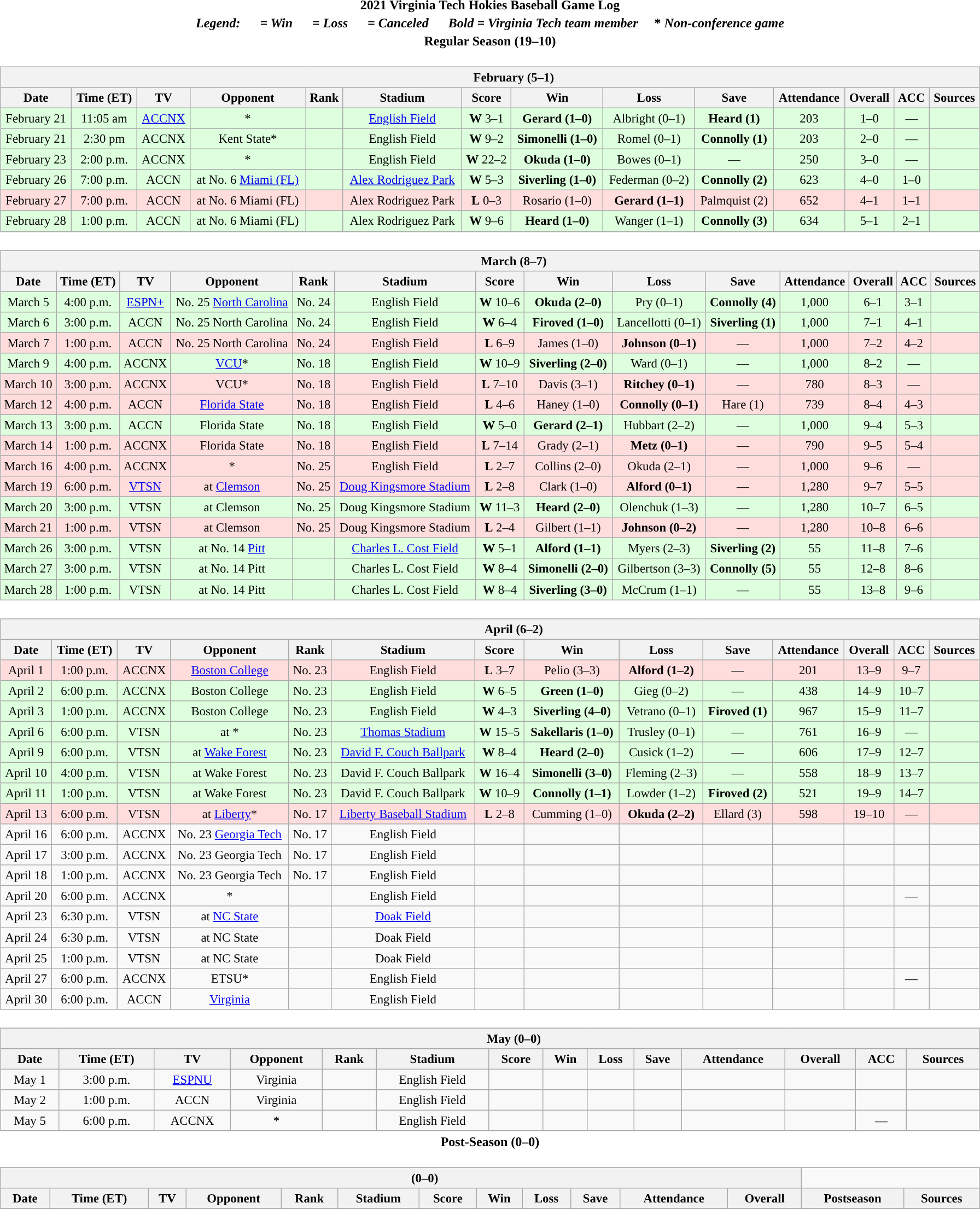<table class="toccolours" width=95% style="clear:both; margin:1.5em auto; text-align:center;">
<tr>
<th colspan=2>2021 Virginia Tech Hokies Baseball Game Log</th>
</tr>
<tr>
<th colspan=2><em>Legend:       = Win       = Loss       = Canceled      Bold = Virginia Tech team member</em>     * <em>Non-conference game</em></th>
</tr>
<tr>
<th colspan=2>Regular Season (19–10)</th>
</tr>
<tr valign="top">
<td><br><table class="wikitable collapsible collapsed" style="margin:auto; width:100%; text-align:center; font-size:95%">
<tr>
<th colspan=14 style="padding-left:4em;">February (5–1)</th>
</tr>
<tr>
<th bgcolor="#DDDDFF">Date</th>
<th bgcolor="#DDDDFF">Time (ET)</th>
<th bgcolor="#DDDDFF">TV</th>
<th bgcolor="#DDDDFF">Opponent</th>
<th bgcolor="#DDDDFF">Rank</th>
<th bgcolor="#DDDDFF">Stadium</th>
<th bgcolor="#DDDDFF">Score</th>
<th bgcolor="#DDDDFF">Win</th>
<th bgcolor="#DDDDFF">Loss</th>
<th bgcolor="#DDDDFF">Save</th>
<th bgcolor="#DDDDFF">Attendance</th>
<th bgcolor="#DDDDFF">Overall</th>
<th bgcolor="#DDDDFF">ACC</th>
<th bgcolor="#DDDDFF">Sources</th>
</tr>
<tr align="center" bgcolor="ddffdd">
<td>February 21</td>
<td>11:05 am</td>
<td><a href='#'>ACCNX</a></td>
<td>*</td>
<td></td>
<td><a href='#'>English Field</a><br></td>
<td><strong>W</strong> 3–1</td>
<td><strong>Gerard (1–0)</strong></td>
<td>Albright (0–1)</td>
<td><strong>Heard (1)</strong></td>
<td>203</td>
<td>1–0</td>
<td>—</td>
<td><br></td>
</tr>
<tr align="center" bgcolor="ddffdd">
<td>February 21</td>
<td>2:30 pm</td>
<td>ACCNX</td>
<td>Kent State*</td>
<td></td>
<td>English Field</td>
<td><strong>W</strong> 9–2</td>
<td><strong>Simonelli (1–0)</strong></td>
<td>Romel (0–1)</td>
<td><strong>Connolly (1)</strong></td>
<td>203</td>
<td>2–0</td>
<td>—</td>
<td><br></td>
</tr>
<tr align="center" bgcolor="ddffdd">
<td>February 23</td>
<td>2:00 p.m.</td>
<td>ACCNX</td>
<td>*<br></td>
<td></td>
<td>English Field</td>
<td><strong>W</strong> 22–2</td>
<td><strong>Okuda (1–0)</strong></td>
<td>Bowes (0–1)</td>
<td>—</td>
<td>250</td>
<td>3–0</td>
<td>—</td>
<td><br></td>
</tr>
<tr align="center" bgcolor="ddffdd">
<td>February 26</td>
<td>7:00 p.m.</td>
<td>ACCN</td>
<td>at No. 6 <a href='#'>Miami (FL)</a></td>
<td></td>
<td><a href='#'>Alex Rodriguez Park</a><br></td>
<td><strong>W</strong> 5–3</td>
<td><strong>Siverling (1–0)</strong></td>
<td>Federman (0–2)</td>
<td><strong>Connolly (2)</strong></td>
<td>623</td>
<td>4–0</td>
<td>1–0</td>
<td><br></td>
</tr>
<tr align="center" bgcolor="ffdddd">
<td>February 27</td>
<td>7:00 p.m.</td>
<td>ACCN</td>
<td>at No. 6 Miami (FL)</td>
<td></td>
<td>Alex Rodriguez Park</td>
<td><strong>L</strong> 0–3</td>
<td>Rosario (1–0)</td>
<td><strong>Gerard (1–1)</strong></td>
<td>Palmquist (2)</td>
<td>652</td>
<td>4–1</td>
<td>1–1</td>
<td><br></td>
</tr>
<tr align="center" bgcolor="ddffdd">
<td>February 28</td>
<td>1:00 p.m.</td>
<td>ACCN</td>
<td>at No. 6 Miami (FL)</td>
<td></td>
<td>Alex Rodriguez Park</td>
<td><strong>W</strong> 9–6</td>
<td><strong>Heard (1–0)</strong></td>
<td>Wanger (1–1)</td>
<td><strong>Connolly (3)</strong></td>
<td>634</td>
<td>5–1</td>
<td>2–1</td>
<td><br></td>
</tr>
</table>
</td>
</tr>
<tr>
<td><br><table class="wikitable collapsible collapsed" style="margin:auto; width:100%; text-align:center; font-size:95%">
<tr>
<th colspan=14 style="padding-left:4em;">March (8–7)</th>
</tr>
<tr>
<th bgcolor="#DDDDFF">Date</th>
<th bgcolor="#DDDDFF">Time (ET)</th>
<th bgcolor="#DDDDFF">TV</th>
<th bgcolor="#DDDDFF">Opponent</th>
<th bgcolor="#DDDDFF">Rank</th>
<th bgcolor="#DDDDFF">Stadium</th>
<th bgcolor="#DDDDFF">Score</th>
<th bgcolor="#DDDDFF">Win</th>
<th bgcolor="#DDDDFF">Loss</th>
<th bgcolor="#DDDDFF">Save</th>
<th bgcolor="#DDDDFF">Attendance</th>
<th bgcolor="#DDDDFF">Overall</th>
<th bgcolor="#DDDDFF">ACC</th>
<th bgcolor="#DDDDFF">Sources</th>
</tr>
<tr align="center" bgcolor="ddffdd">
<td>March 5</td>
<td>4:00 p.m.</td>
<td><a href='#'>ESPN+</a></td>
<td>No. 25 <a href='#'>North Carolina</a></td>
<td>No. 24</td>
<td>English Field</td>
<td><strong>W</strong> 10–6</td>
<td><strong>Okuda (2–0)</strong></td>
<td>Pry (0–1)</td>
<td><strong>Connolly (4)</strong></td>
<td>1,000</td>
<td>6–1</td>
<td>3–1</td>
<td><br></td>
</tr>
<tr align="center" bgcolor="ddffdd">
<td>March 6</td>
<td>3:00 p.m.</td>
<td>ACCN</td>
<td>No. 25 North Carolina</td>
<td>No. 24</td>
<td>English Field</td>
<td><strong>W</strong> 6–4</td>
<td><strong>Firoved (1–0)</strong></td>
<td>Lancellotti (0–1)</td>
<td><strong>Siverling (1)</strong></td>
<td>1,000</td>
<td>7–1</td>
<td>4–1</td>
<td><br></td>
</tr>
<tr align="center" bgcolor="ffdddd">
<td>March 7</td>
<td>1:00 p.m.</td>
<td>ACCN</td>
<td>No. 25 North Carolina</td>
<td>No. 24</td>
<td>English Field</td>
<td><strong>L</strong> 6–9</td>
<td>James (1–0)</td>
<td><strong>Johnson (0–1)</strong></td>
<td>—</td>
<td>1,000</td>
<td>7–2</td>
<td>4–2</td>
<td><br></td>
</tr>
<tr align="center" bgcolor="ddffdd">
<td>March 9</td>
<td>4:00 p.m.</td>
<td>ACCNX</td>
<td><a href='#'>VCU</a>*</td>
<td>No. 18</td>
<td>English Field</td>
<td><strong>W</strong> 10–9</td>
<td><strong>Siverling (2–0)</strong></td>
<td>Ward (0–1)</td>
<td>—</td>
<td>1,000</td>
<td>8–2</td>
<td>—</td>
<td><br></td>
</tr>
<tr align="center" bgcolor="ffdddd">
<td>March 10</td>
<td>3:00 p.m.</td>
<td>ACCNX</td>
<td>VCU*</td>
<td>No. 18</td>
<td>English Field</td>
<td><strong>L</strong> 7–10</td>
<td>Davis (3–1)</td>
<td><strong>Ritchey (0–1)</strong></td>
<td>—</td>
<td>780</td>
<td>8–3</td>
<td>—</td>
<td><br></td>
</tr>
<tr align="center" bgcolor="ffdddd">
<td>March 12</td>
<td>4:00 p.m.</td>
<td>ACCN</td>
<td><a href='#'>Florida State</a></td>
<td>No. 18</td>
<td>English Field</td>
<td><strong>L</strong> 4–6</td>
<td>Haney (1–0)</td>
<td><strong>Connolly (0–1)</strong></td>
<td>Hare (1)</td>
<td>739</td>
<td>8–4</td>
<td>4–3</td>
<td><br></td>
</tr>
<tr align="center" bgcolor="ddffdd">
<td>March 13</td>
<td>3:00 p.m.</td>
<td>ACCN</td>
<td>Florida State</td>
<td>No. 18</td>
<td>English Field</td>
<td><strong>W</strong> 5–0</td>
<td><strong>Gerard (2–1)</strong></td>
<td>Hubbart (2–2)</td>
<td>—</td>
<td>1,000</td>
<td>9–4</td>
<td>5–3</td>
<td><br></td>
</tr>
<tr align="center" bgcolor="ffdddd">
<td>March 14</td>
<td>1:00 p.m.</td>
<td>ACCNX</td>
<td>Florida State</td>
<td>No. 18</td>
<td>English Field</td>
<td><strong>L</strong> 7–14</td>
<td>Grady (2–1)</td>
<td><strong>Metz (0–1)</strong></td>
<td>—</td>
<td>790</td>
<td>9–5</td>
<td>5–4</td>
<td><br></td>
</tr>
<tr align="center" bgcolor="ffdddd">
<td>March 16</td>
<td>4:00 p.m.</td>
<td>ACCNX</td>
<td>*</td>
<td>No. 25</td>
<td>English Field</td>
<td><strong>L</strong> 2–7</td>
<td>Collins (2–0)</td>
<td>Okuda (2–1)</td>
<td>—</td>
<td>1,000</td>
<td>9–6</td>
<td>—</td>
<td><br> </td>
</tr>
<tr align="center" bgcolor="ffdddd">
<td>March 19</td>
<td>6:00 p.m.</td>
<td><a href='#'>VTSN</a></td>
<td>at <a href='#'>Clemson</a></td>
<td>No. 25</td>
<td><a href='#'>Doug Kingsmore Stadium</a><br></td>
<td><strong>L</strong> 2–8</td>
<td>Clark (1–0)</td>
<td><strong>Alford (0–1)</strong></td>
<td>—</td>
<td>1,280</td>
<td>9–7</td>
<td>5–5</td>
<td><br></td>
</tr>
<tr align="center" bgcolor="ddffdd">
<td>March 20</td>
<td>3:00 p.m.</td>
<td>VTSN</td>
<td>at Clemson</td>
<td>No. 25</td>
<td>Doug Kingsmore Stadium</td>
<td><strong>W</strong> 11–3</td>
<td><strong>Heard (2–0)</strong></td>
<td>Olenchuk (1–3)</td>
<td>—</td>
<td>1,280</td>
<td>10–7</td>
<td>6–5</td>
<td><br></td>
</tr>
<tr align="center" bgcolor="ffdddd">
<td>March 21</td>
<td>1:00 p.m.</td>
<td>VTSN</td>
<td>at Clemson</td>
<td>No. 25</td>
<td>Doug Kingsmore Stadium</td>
<td><strong>L</strong> 2–4</td>
<td>Gilbert (1–1)</td>
<td><strong>Johnson (0–2)</strong></td>
<td>—</td>
<td>1,280</td>
<td>10–8</td>
<td>6–6</td>
<td><br></td>
</tr>
<tr align="center" bgcolor="ddffdd">
<td>March 26</td>
<td>3:00 p.m.</td>
<td>VTSN</td>
<td>at No. 14 <a href='#'>Pitt</a></td>
<td></td>
<td><a href='#'>Charles L. Cost Field</a><br></td>
<td><strong>W</strong> 5–1</td>
<td><strong>Alford (1–1)</strong></td>
<td>Myers (2–3)</td>
<td><strong>Siverling (2)</strong></td>
<td>55</td>
<td>11–8</td>
<td>7–6</td>
<td><br></td>
</tr>
<tr align="center" bgcolor="ddffdd">
<td>March 27</td>
<td>3:00 p.m.</td>
<td>VTSN</td>
<td>at No. 14 Pitt</td>
<td></td>
<td>Charles L. Cost Field</td>
<td><strong>W</strong> 8–4</td>
<td><strong>Simonelli (2–0)</strong></td>
<td>Gilbertson (3–3)</td>
<td><strong>Connolly (5)</strong></td>
<td>55</td>
<td>12–8</td>
<td>8–6</td>
<td><br></td>
</tr>
<tr align="center" bgcolor="ddffdd">
<td>March 28</td>
<td>1:00 p.m.</td>
<td>VTSN</td>
<td>at No. 14 Pitt</td>
<td></td>
<td>Charles L. Cost Field</td>
<td><strong>W</strong> 8–4</td>
<td><strong>Siverling (3–0)</strong></td>
<td>McCrum (1–1)</td>
<td>—</td>
<td>55</td>
<td>13–8</td>
<td>9–6</td>
<td><br></td>
</tr>
</table>
</td>
</tr>
<tr>
<td><br><table class="wikitable collapsible" style="margin:auto; width:100%; text-align:center; font-size:95%">
<tr>
<th colspan=14 style="padding-left:4em;">April (6–2)</th>
</tr>
<tr>
<th bgcolor="#DDDDFF">Date</th>
<th bgcolor="#DDDDFF">Time (ET)</th>
<th bgcolor="#DDDDFF">TV</th>
<th bgcolor="#DDDDFF">Opponent</th>
<th bgcolor="#DDDDFF">Rank</th>
<th bgcolor="#DDDDFF">Stadium</th>
<th bgcolor="#DDDDFF">Score</th>
<th bgcolor="#DDDDFF">Win</th>
<th bgcolor="#DDDDFF">Loss</th>
<th bgcolor="#DDDDFF">Save</th>
<th bgcolor="#DDDDFF">Attendance</th>
<th bgcolor="#DDDDFF">Overall</th>
<th bgcolor="#DDDDFF">ACC</th>
<th bgcolor="#DDDDFF">Sources</th>
</tr>
<tr align="center" bgcolor="ffdddd">
<td>April 1</td>
<td>1:00 p.m.</td>
<td>ACCNX</td>
<td><a href='#'>Boston College</a></td>
<td>No. 23</td>
<td>English Field</td>
<td><strong>L</strong> 3–7</td>
<td>Pelio (3–3)</td>
<td><strong>Alford (1–2)</strong></td>
<td>—</td>
<td>201</td>
<td>13–9</td>
<td>9–7</td>
<td><br></td>
</tr>
<tr align="center" bgcolor="ddffdd">
<td>April 2</td>
<td>6:00 p.m.</td>
<td>ACCNX</td>
<td>Boston College</td>
<td>No. 23</td>
<td>English Field</td>
<td><strong>W</strong> 6–5</td>
<td><strong>Green (1–0)</strong></td>
<td>Gieg (0–2)</td>
<td>—</td>
<td>438</td>
<td>14–9</td>
<td>10–7</td>
<td><br></td>
</tr>
<tr align="center" bgcolor="ddffdd">
<td>April 3</td>
<td>1:00 p.m.</td>
<td>ACCNX</td>
<td>Boston College</td>
<td>No. 23</td>
<td>English Field</td>
<td><strong>W</strong> 4–3</td>
<td><strong>Siverling (4–0)</strong></td>
<td>Vetrano (0–1)</td>
<td><strong>Firoved (1)</strong></td>
<td>967</td>
<td>15–9</td>
<td>11–7</td>
<td><br></td>
</tr>
<tr align="center" bgcolor="ddffdd">
<td>April 6</td>
<td>6:00 p.m.</td>
<td>VTSN</td>
<td>at *</td>
<td>No. 23</td>
<td><a href='#'>Thomas Stadium</a><br></td>
<td><strong>W</strong> 15–5</td>
<td><strong>Sakellaris (1–0)</strong></td>
<td>Trusley (0–1)</td>
<td>—</td>
<td>761</td>
<td>16–9</td>
<td>—</td>
<td><br></td>
</tr>
<tr align="center" bgcolor="ddffdd">
<td>April 9</td>
<td>6:00 p.m.</td>
<td>VTSN</td>
<td>at <a href='#'>Wake Forest</a></td>
<td>No. 23</td>
<td><a href='#'>David F. Couch Ballpark</a><br></td>
<td><strong>W</strong> 8–4</td>
<td><strong>Heard (2–0)</strong></td>
<td>Cusick (1–2)</td>
<td>—</td>
<td>606</td>
<td>17–9</td>
<td>12–7</td>
<td><br></td>
</tr>
<tr align="center" bgcolor="ddffdd">
<td>April 10</td>
<td>4:00 p.m.</td>
<td>VTSN</td>
<td>at Wake Forest</td>
<td>No. 23</td>
<td>David F. Couch Ballpark</td>
<td><strong>W</strong> 16–4</td>
<td><strong>Simonelli (3–0)</strong></td>
<td>Fleming (2–3)</td>
<td>—</td>
<td>558</td>
<td>18–9</td>
<td>13–7</td>
<td><br></td>
</tr>
<tr align="center" bgcolor="ddffdd">
<td>April 11</td>
<td>1:00 p.m.</td>
<td>VTSN</td>
<td>at Wake Forest</td>
<td>No. 23</td>
<td>David F. Couch Ballpark</td>
<td><strong>W</strong> 10–9</td>
<td><strong>Connolly (1–1)</strong></td>
<td>Lowder (1–2)</td>
<td><strong>Firoved (2)</strong></td>
<td>521</td>
<td>19–9</td>
<td>14–7</td>
<td><br></td>
</tr>
<tr align="center" bgcolor="ffdddd">
<td>April 13</td>
<td>6:00 p.m.</td>
<td>VTSN</td>
<td>at <a href='#'>Liberty</a>*</td>
<td>No. 17</td>
<td><a href='#'>Liberty Baseball Stadium</a><br></td>
<td><strong>L</strong> 2–8</td>
<td>Cumming (1–0)</td>
<td><strong>Okuda (2–2)</strong></td>
<td>Ellard (3)</td>
<td>598</td>
<td>19–10</td>
<td>—</td>
<td><br></td>
</tr>
<tr>
<td>April 16</td>
<td>6:00 p.m.</td>
<td>ACCNX</td>
<td>No. 23 <a href='#'>Georgia Tech</a></td>
<td>No. 17</td>
<td>English Field</td>
<td></td>
<td></td>
<td></td>
<td></td>
<td></td>
<td></td>
<td></td>
<td></td>
</tr>
<tr>
<td>April 17</td>
<td>3:00 p.m.</td>
<td>ACCNX</td>
<td>No. 23 Georgia Tech</td>
<td>No. 17</td>
<td>English Field</td>
<td></td>
<td></td>
<td></td>
<td></td>
<td></td>
<td></td>
<td></td>
<td></td>
</tr>
<tr>
<td>April 18</td>
<td>1:00 p.m.</td>
<td>ACCNX</td>
<td>No. 23 Georgia Tech</td>
<td>No. 17</td>
<td>English Field</td>
<td></td>
<td></td>
<td></td>
<td></td>
<td></td>
<td></td>
<td></td>
<td></td>
</tr>
<tr>
<td>April 20</td>
<td>6:00 p.m.</td>
<td>ACCNX</td>
<td>*</td>
<td></td>
<td>English Field</td>
<td></td>
<td></td>
<td></td>
<td></td>
<td></td>
<td></td>
<td>—</td>
<td></td>
</tr>
<tr>
<td>April 23</td>
<td>6:30 p.m.</td>
<td>VTSN</td>
<td>at <a href='#'>NC State</a></td>
<td></td>
<td><a href='#'>Doak Field</a><br></td>
<td></td>
<td></td>
<td></td>
<td></td>
<td></td>
<td></td>
<td></td>
<td></td>
</tr>
<tr>
<td>April 24</td>
<td>6:30 p.m.</td>
<td>VTSN</td>
<td>at NC State</td>
<td></td>
<td>Doak Field</td>
<td></td>
<td></td>
<td></td>
<td></td>
<td></td>
<td></td>
<td></td>
<td></td>
</tr>
<tr>
<td>April 25</td>
<td>1:00 p.m.</td>
<td>VTSN</td>
<td>at NC State</td>
<td></td>
<td>Doak Field</td>
<td></td>
<td></td>
<td></td>
<td></td>
<td></td>
<td></td>
<td></td>
<td></td>
</tr>
<tr>
<td>April 27</td>
<td>6:00 p.m.</td>
<td>ACCNX</td>
<td>ETSU*</td>
<td></td>
<td>English Field</td>
<td></td>
<td></td>
<td></td>
<td></td>
<td></td>
<td></td>
<td>—</td>
<td></td>
</tr>
<tr>
<td>April 30</td>
<td>6:00 p.m.</td>
<td>ACCN</td>
<td><a href='#'>Virginia</a><br></td>
<td></td>
<td>English Field</td>
<td></td>
<td></td>
<td></td>
<td></td>
<td></td>
<td></td>
<td></td>
<td></td>
</tr>
</table>
</td>
</tr>
<tr>
<td><br><table class="wikitable collapsible collapsed" style="margin:auto; width:100%; text-align:center; font-size:95%">
<tr>
<th colspan=14 style="padding-left:4em;">May (0–0)</th>
</tr>
<tr>
<th bgcolor="#DDDDFF">Date</th>
<th bgcolor="#DDDDFF">Time (ET)</th>
<th bgcolor="#DDDDFF">TV</th>
<th bgcolor="#DDDDFF">Opponent</th>
<th bgcolor="#DDDDFF">Rank</th>
<th bgcolor="#DDDDFF">Stadium</th>
<th bgcolor="#DDDDFF">Score</th>
<th bgcolor="#DDDDFF">Win</th>
<th bgcolor="#DDDDFF">Loss</th>
<th bgcolor="#DDDDFF">Save</th>
<th bgcolor="#DDDDFF">Attendance</th>
<th bgcolor="#DDDDFF">Overall</th>
<th bgcolor="#DDDDFF">ACC</th>
<th bgcolor="#DDDDFF">Sources</th>
</tr>
<tr>
<td>May 1</td>
<td>3:00 p.m.</td>
<td><a href='#'>ESPNU</a></td>
<td>Virginia<br></td>
<td></td>
<td>English Field</td>
<td></td>
<td></td>
<td></td>
<td></td>
<td></td>
<td></td>
<td></td>
<td></td>
</tr>
<tr>
<td>May 2</td>
<td>1:00 p.m.</td>
<td>ACCN</td>
<td>Virginia<br></td>
<td></td>
<td>English Field</td>
<td></td>
<td></td>
<td></td>
<td></td>
<td></td>
<td></td>
<td></td>
<td></td>
</tr>
<tr>
<td>May 5</td>
<td>6:00 p.m.</td>
<td>ACCNX</td>
<td>*</td>
<td></td>
<td>English Field</td>
<td></td>
<td></td>
<td></td>
<td></td>
<td></td>
<td></td>
<td>—</td>
<td></td>
</tr>
</table>
</td>
</tr>
<tr>
<th colspan=2>Post-Season (0–0)</th>
</tr>
<tr>
<td><br><table class="wikitable collapsible collapsed" style="margin:auto; width:100%; text-align:center; font-size:95%">
<tr>
<th colspan=12 style="padding-left:4em;"> (0–0)</th>
</tr>
<tr>
<th bgcolor="#DDDDFF">Date</th>
<th bgcolor="#DDDDFF">Time (ET)</th>
<th bgcolor="#DDDDFF">TV</th>
<th bgcolor="#DDDDFF">Opponent</th>
<th bgcolor="#DDDDFF">Rank</th>
<th bgcolor="#DDDDFF">Stadium</th>
<th bgcolor="#DDDDFF">Score</th>
<th bgcolor="#DDDDFF">Win</th>
<th bgcolor="#DDDDFF">Loss</th>
<th bgcolor="#DDDDFF">Save</th>
<th bgcolor="#DDDDFF">Attendance</th>
<th bgcolor="#DDDDFF">Overall</th>
<th bgcolor="#DDDDFF">Postseason</th>
<th bgcolor="#DDDDFF">Sources</th>
</tr>
<tr>
</tr>
</table>
</td>
</tr>
</table>
